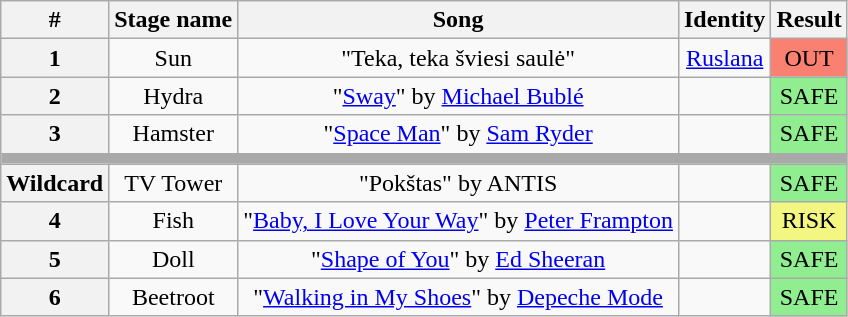<table class="wikitable plainrowheaders" style="text-align: center;">
<tr>
<th>#</th>
<th>Stage name</th>
<th>Song</th>
<th>Identity</th>
<th>Result</th>
</tr>
<tr>
<th>1</th>
<td>Sun</td>
<td>"Teka, teka šviesi saulė"</td>
<td><a href='#'>Ruslana</a></td>
<td bgcolor="salmon">OUT</td>
</tr>
<tr>
<th>2</th>
<td>Hydra</td>
<td>"<a href='#'>Sway</a>" by <a href='#'>Michael Bublé</a></td>
<td></td>
<td bgcolor="lightgreen">SAFE</td>
</tr>
<tr>
<th>3</th>
<td>Hamster</td>
<td>"<a href='#'>Space Man</a>" by <a href='#'>Sam Ryder</a></td>
<td></td>
<td bgcolor="lightgreen">SAFE</td>
</tr>
<tr>
<td colspan="5" style="background:darkgray"></td>
</tr>
<tr>
<th>Wildcard</th>
<td>TV Tower</td>
<td>"Pokštas" by ANTIS</td>
<td></td>
<td bgcolor="lightgreen">SAFE</td>
</tr>
<tr>
<th>4</th>
<td>Fish</td>
<td>"<a href='#'>Baby, I Love Your Way</a>" by <a href='#'>Peter Frampton</a></td>
<td></td>
<td bgcolor="#F3F781">RISK</td>
</tr>
<tr>
<th>5</th>
<td>Doll</td>
<td>"<a href='#'>Shape of You</a>" by <a href='#'>Ed Sheeran</a></td>
<td></td>
<td bgcolor="lightgreen">SAFE</td>
</tr>
<tr>
<th>6</th>
<td>Beetroot</td>
<td>"<a href='#'>Walking in My Shoes</a>" by <a href='#'>Depeche Mode</a></td>
<td></td>
<td bgcolor="lightgreen">SAFE</td>
</tr>
</table>
